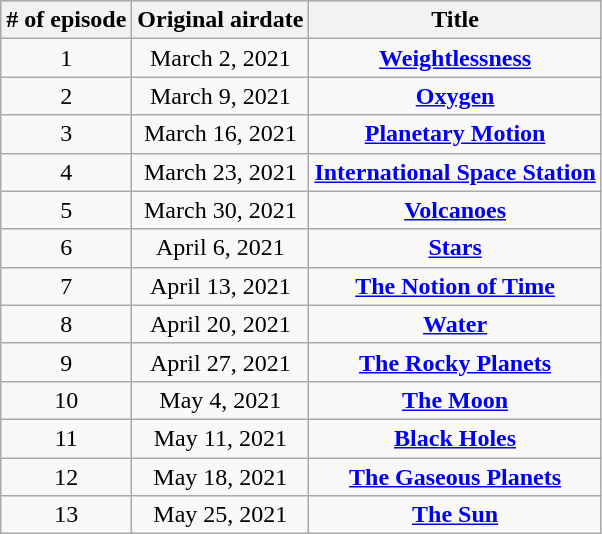<table class="wikitable" style=text-align:center;>
<tr style="background:#ccc;">
<th># of episode</th>
<th>Original airdate</th>
<th>Title</th>
</tr>
<tr>
<td>1</td>
<td>March 2, 2021</td>
<td><strong><a href='#'>Weightlessness</a></strong></td>
</tr>
<tr>
<td>2</td>
<td>March 9, 2021</td>
<td><strong><a href='#'>Oxygen</a></strong></td>
</tr>
<tr>
<td>3</td>
<td>March 16, 2021</td>
<td><strong><a href='#'>Planetary Motion</a></strong></td>
</tr>
<tr>
<td>4</td>
<td>March 23, 2021</td>
<td><strong><a href='#'>International Space Station</a></strong></td>
</tr>
<tr>
<td>5</td>
<td>March 30, 2021</td>
<td><strong><a href='#'>Volcanoes</a></strong></td>
</tr>
<tr>
<td>6</td>
<td>April 6, 2021</td>
<td><strong><a href='#'>Stars</a></strong></td>
</tr>
<tr>
<td>7</td>
<td>April 13, 2021</td>
<td><strong><a href='#'>The Notion of Time</a></strong></td>
</tr>
<tr>
<td>8</td>
<td>April 20, 2021</td>
<td><strong><a href='#'>Water</a></strong></td>
</tr>
<tr>
<td>9</td>
<td>April 27, 2021</td>
<td><strong><a href='#'>The Rocky Planets</a></strong></td>
</tr>
<tr>
<td>10</td>
<td>May 4, 2021</td>
<td><strong><a href='#'>The Moon</a></strong></td>
</tr>
<tr>
<td>11</td>
<td>May 11, 2021</td>
<td><strong><a href='#'>Black Holes</a></strong></td>
</tr>
<tr>
<td>12</td>
<td>May 18, 2021</td>
<td><strong><a href='#'>The Gaseous Planets</a></strong></td>
</tr>
<tr>
<td>13</td>
<td>May 25, 2021</td>
<td><strong><a href='#'>The Sun</a></strong></td>
</tr>
</table>
